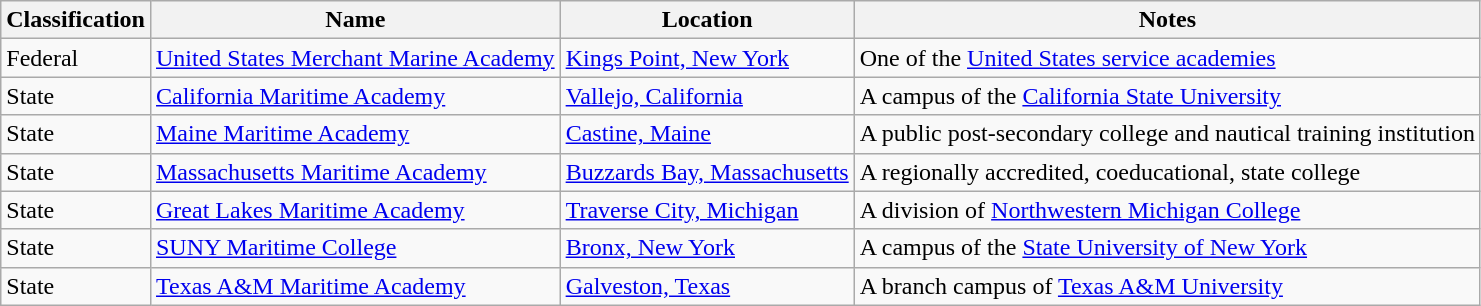<table class="wikitable sortable">
<tr>
<th>Classification</th>
<th>Name</th>
<th>Location</th>
<th>Notes</th>
</tr>
<tr>
<td>Federal</td>
<td><a href='#'>United States Merchant Marine Academy</a></td>
<td><a href='#'>Kings Point, New York</a></td>
<td>One of the <a href='#'>United States service academies</a></td>
</tr>
<tr>
<td>State</td>
<td><a href='#'>California Maritime Academy</a></td>
<td><a href='#'>Vallejo, California</a></td>
<td>A campus of the <a href='#'>California State University</a></td>
</tr>
<tr>
<td>State</td>
<td><a href='#'>Maine Maritime Academy</a></td>
<td><a href='#'>Castine, Maine</a></td>
<td>A public post-secondary college and nautical training institution</td>
</tr>
<tr>
<td>State</td>
<td><a href='#'>Massachusetts Maritime Academy</a></td>
<td><a href='#'>Buzzards Bay, Massachusetts</a></td>
<td>A regionally accredited, coeducational, state college</td>
</tr>
<tr>
<td>State</td>
<td><a href='#'>Great Lakes Maritime Academy</a></td>
<td><a href='#'>Traverse City, Michigan</a></td>
<td>A division of <a href='#'>Northwestern Michigan College</a></td>
</tr>
<tr>
<td>State</td>
<td><a href='#'>SUNY Maritime College</a></td>
<td><a href='#'>Bronx, New York</a></td>
<td>A campus of the <a href='#'>State University of New York</a></td>
</tr>
<tr>
<td>State</td>
<td><a href='#'>Texas A&M Maritime Academy</a></td>
<td><a href='#'>Galveston, Texas</a></td>
<td>A branch campus of <a href='#'>Texas A&M University</a></td>
</tr>
</table>
